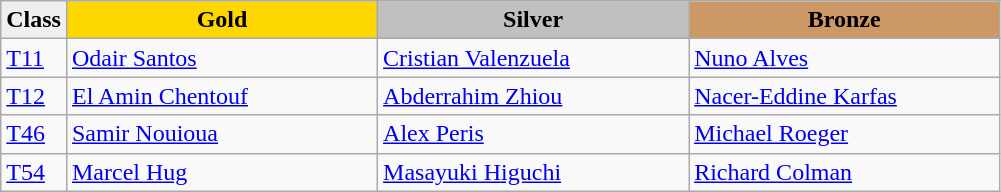<table class="wikitable" style="text-align:left">
<tr align="center">
<td bgcolor=efefef><strong>Class</strong></td>
<td width=200 bgcolor=gold><strong>Gold</strong></td>
<td width=200 bgcolor=silver><strong>Silver</strong></td>
<td width=200 bgcolor=CC9966><strong>Bronze</strong></td>
</tr>
<tr>
<td><a href='#'>T11</a></td>
<td><a href='#'>Odair Santos</a><br></td>
<td><a href='#'>Cristian Valenzuela</a><br></td>
<td><a href='#'>Nuno Alves</a><br></td>
</tr>
<tr>
<td><a href='#'>T12</a></td>
<td><a href='#'>El Amin Chentouf</a><br></td>
<td><a href='#'>Abderrahim Zhiou</a><br></td>
<td><a href='#'>Nacer-Eddine Karfas</a><br></td>
</tr>
<tr>
<td><a href='#'>T46</a></td>
<td><a href='#'>Samir Nouioua</a><br></td>
<td><a href='#'>Alex Peris</a><br></td>
<td><a href='#'>Michael Roeger</a><br></td>
</tr>
<tr>
<td><a href='#'>T54</a></td>
<td><a href='#'>Marcel Hug</a><br></td>
<td><a href='#'>Masayuki Higuchi</a><br></td>
<td><a href='#'>Richard Colman</a><br></td>
</tr>
</table>
